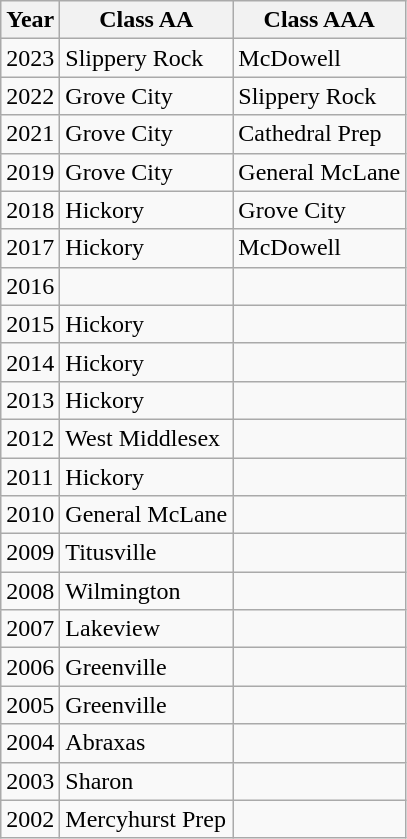<table class="wikitable">
<tr>
<th>Year</th>
<th>Class AA</th>
<th>Class AAA</th>
</tr>
<tr>
<td>2023</td>
<td>Slippery Rock</td>
<td>McDowell</td>
</tr>
<tr>
<td>2022</td>
<td>Grove City</td>
<td>Slippery Rock</td>
</tr>
<tr>
<td>2021</td>
<td>Grove City</td>
<td>Cathedral Prep</td>
</tr>
<tr>
<td>2019</td>
<td>Grove City</td>
<td>General McLane</td>
</tr>
<tr>
<td>2018</td>
<td>Hickory</td>
<td>Grove City</td>
</tr>
<tr>
<td>2017</td>
<td>Hickory</td>
<td>McDowell</td>
</tr>
<tr>
<td>2016</td>
<td></td>
<td></td>
</tr>
<tr>
<td>2015</td>
<td>Hickory</td>
<td></td>
</tr>
<tr>
<td>2014</td>
<td>Hickory</td>
<td></td>
</tr>
<tr>
<td>2013</td>
<td>Hickory</td>
<td></td>
</tr>
<tr>
<td>2012</td>
<td>West Middlesex</td>
<td></td>
</tr>
<tr>
<td>2011</td>
<td>Hickory</td>
<td></td>
</tr>
<tr>
<td>2010</td>
<td>General McLane</td>
<td></td>
</tr>
<tr>
<td>2009</td>
<td>Titusville</td>
<td></td>
</tr>
<tr>
<td>2008</td>
<td>Wilmington</td>
<td></td>
</tr>
<tr>
<td>2007</td>
<td>Lakeview</td>
<td></td>
</tr>
<tr>
<td>2006</td>
<td>Greenville</td>
<td></td>
</tr>
<tr>
<td>2005</td>
<td>Greenville</td>
<td></td>
</tr>
<tr>
<td>2004</td>
<td>Abraxas</td>
<td></td>
</tr>
<tr>
<td>2003</td>
<td>Sharon</td>
<td></td>
</tr>
<tr>
<td>2002</td>
<td>Mercyhurst Prep</td>
<td></td>
</tr>
</table>
